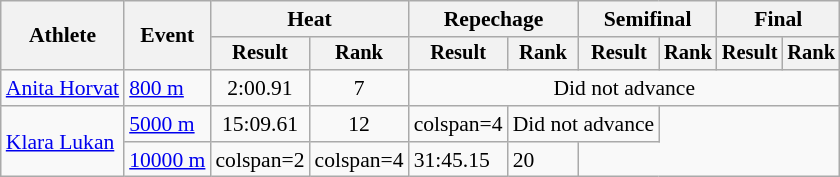<table class="wikitable" style="font-size:90%">
<tr>
<th rowspan="2">Athlete</th>
<th rowspan="2">Event</th>
<th colspan="2">Heat</th>
<th colspan="2">Repechage</th>
<th colspan="2">Semifinal</th>
<th colspan="2">Final</th>
</tr>
<tr style="font-size:95%">
<th>Result</th>
<th>Rank</th>
<th>Result</th>
<th>Rank</th>
<th>Result</th>
<th>Rank</th>
<th>Result</th>
<th>Rank</th>
</tr>
<tr align=center>
<td align=left><a href='#'>Anita Horvat</a></td>
<td align=left><a href='#'>800 m</a></td>
<td>2:00.91</td>
<td>7</td>
<td colspan="6">Did not advance</td>
</tr>
<tr align=center>
<td align=left rowspan=2><a href='#'>Klara Lukan</a></td>
<td align=left><a href='#'>5000 m</a></td>
<td>15:09.61</td>
<td>12</td>
<td>colspan=4 </td>
<td colspan="2">Did not advance</td>
</tr>
<tr>
<td align=left><a href='#'>10000 m</a></td>
<td>colspan=2 </td>
<td>colspan=4 </td>
<td>31:45.15</td>
<td>20</td>
</tr>
</table>
